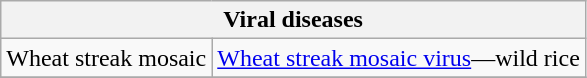<table class="wikitable" style="clear">
<tr>
<th colspan=2><strong>Viral diseases</strong><br></th>
</tr>
<tr>
<td>Wheat streak mosaic</td>
<td><a href='#'>Wheat streak mosaic virus</a>—wild rice</td>
</tr>
<tr>
</tr>
</table>
